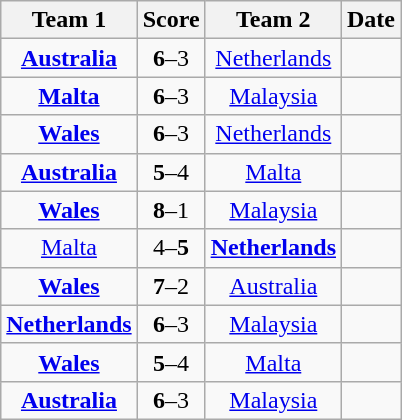<table class="wikitable" style="text-align: center">
<tr>
<th>Team 1</th>
<th>Score</th>
<th>Team 2</th>
<th>Date</th>
</tr>
<tr>
<td> <strong><a href='#'>Australia</a></strong></td>
<td><strong>6</strong>–3</td>
<td> <a href='#'>Netherlands</a></td>
<td></td>
</tr>
<tr>
<td> <strong><a href='#'>Malta</a></strong></td>
<td><strong>6</strong>–3</td>
<td> <a href='#'>Malaysia</a></td>
<td></td>
</tr>
<tr>
<td> <strong><a href='#'>Wales</a></strong></td>
<td><strong>6</strong>–3</td>
<td> <a href='#'>Netherlands</a></td>
<td></td>
</tr>
<tr>
<td> <strong><a href='#'>Australia</a></strong></td>
<td><strong>5</strong>–4</td>
<td> <a href='#'>Malta</a></td>
<td></td>
</tr>
<tr>
<td> <strong><a href='#'>Wales</a></strong></td>
<td><strong>8</strong>–1</td>
<td> <a href='#'>Malaysia</a></td>
<td></td>
</tr>
<tr>
<td> <a href='#'>Malta</a></td>
<td>4–<strong>5</strong></td>
<td> <strong><a href='#'>Netherlands</a></strong></td>
<td></td>
</tr>
<tr>
<td> <strong><a href='#'>Wales</a></strong></td>
<td><strong>7</strong>–2</td>
<td> <a href='#'>Australia</a></td>
<td></td>
</tr>
<tr>
<td> <strong><a href='#'>Netherlands</a></strong></td>
<td><strong>6</strong>–3</td>
<td> <a href='#'>Malaysia</a></td>
<td></td>
</tr>
<tr>
<td> <strong><a href='#'>Wales</a></strong></td>
<td><strong>5</strong>–4</td>
<td> <a href='#'>Malta</a></td>
<td></td>
</tr>
<tr>
<td> <strong><a href='#'>Australia</a></strong></td>
<td><strong>6</strong>–3</td>
<td> <a href='#'>Malaysia</a></td>
<td></td>
</tr>
</table>
